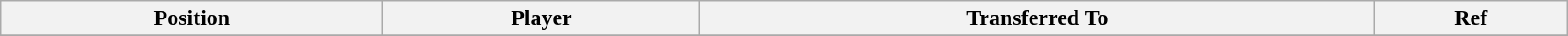<table class="wikitable sortable" style="width:90%; text-align:center; font-size:100%; text-align:left;">
<tr>
<th>Position</th>
<th>Player</th>
<th>Transferred To</th>
<th>Ref</th>
</tr>
<tr>
</tr>
</table>
